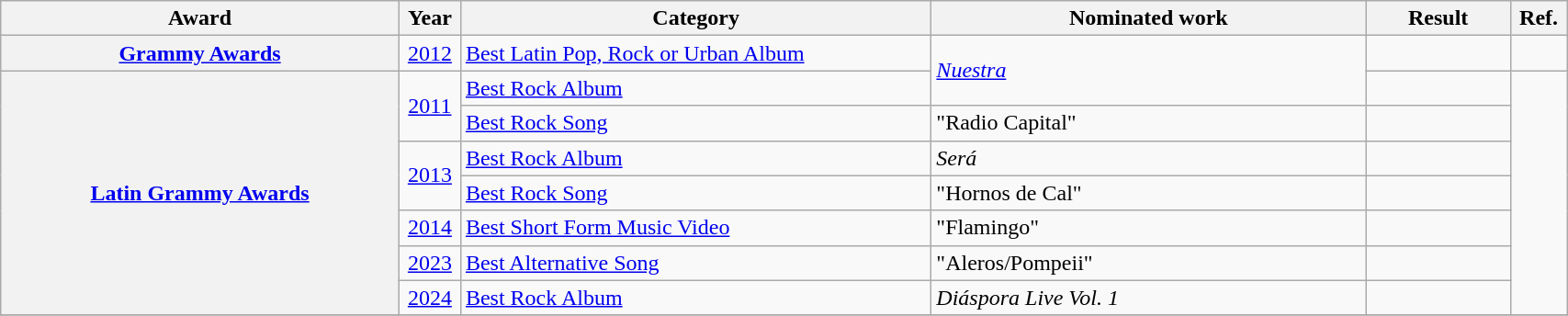<table class="wikitable sortable plainrowheaders" style="width:90%;">
<tr>
<th style="width:22%;">Award</th>
<th width=3%>Year</th>
<th style="width:26%;">Category</th>
<th style="width:24%;">Nominated work</th>
<th style="width:8%;">Result</th>
<th style="width:3%;">Ref.</th>
</tr>
<tr>
<th scope="row"><a href='#'>Grammy Awards</a></th>
<td align="center"><a href='#'>2012</a></td>
<td><a href='#'>Best Latin Pop, Rock or Urban Album</a></td>
<td rowspan="2"><em><a href='#'>Nuestra</a></em></td>
<td></td>
<td></td>
</tr>
<tr>
<th scope="row" rowspan="7"><a href='#'>Latin Grammy Awards</a></th>
<td align="center" rowspan="2"><a href='#'>2011</a></td>
<td><a href='#'>Best Rock Album</a></td>
<td></td>
<td rowspan="7"></td>
</tr>
<tr>
<td><a href='#'>Best Rock Song</a></td>
<td>"Radio Capital"</td>
<td></td>
</tr>
<tr>
<td align="center" rowspan="2"><a href='#'>2013</a></td>
<td><a href='#'>Best Rock Album</a></td>
<td><em>Será</em></td>
<td></td>
</tr>
<tr>
<td><a href='#'>Best Rock Song</a></td>
<td>"Hornos de Cal"</td>
<td></td>
</tr>
<tr>
<td align="center"><a href='#'>2014</a></td>
<td><a href='#'>Best Short Form Music Video</a></td>
<td>"Flamingo"</td>
<td></td>
</tr>
<tr>
<td align="center"><a href='#'>2023</a></td>
<td><a href='#'>Best Alternative Song</a></td>
<td>"Aleros/Pompeii"</td>
<td></td>
</tr>
<tr>
<td align="center"><a href='#'>2024</a></td>
<td><a href='#'>Best Rock Album</a></td>
<td><em>Diáspora Live Vol. 1</em></td>
<td></td>
</tr>
<tr>
</tr>
</table>
